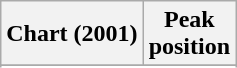<table class="wikitable sortable plainrowheaders" style="text-align:center">
<tr>
<th scope="col">Chart (2001)</th>
<th scope="col">Peak<br> position</th>
</tr>
<tr>
</tr>
<tr>
</tr>
</table>
